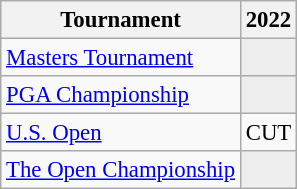<table class="wikitable" style="font-size:95%;text-align:center;">
<tr>
<th>Tournament</th>
<th>2022</th>
</tr>
<tr>
<td align=left><a href='#'>Masters Tournament</a></td>
<td style="background:#eeeeee;"></td>
</tr>
<tr>
<td align=left><a href='#'>PGA Championship</a></td>
<td style="background:#eeeeee;"></td>
</tr>
<tr>
<td align=left><a href='#'>U.S. Open</a></td>
<td>CUT</td>
</tr>
<tr>
<td align=left><a href='#'>The Open Championship</a></td>
<td style="background:#eeeeee;"></td>
</tr>
</table>
